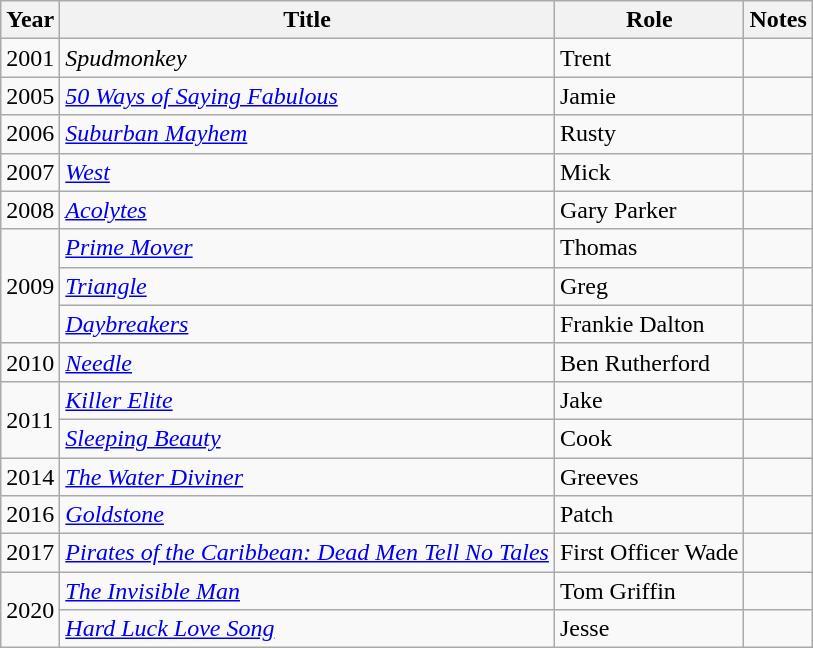<table class="wikitable sortable">
<tr>
<th>Year</th>
<th>Title</th>
<th>Role</th>
<th class="unsortable">Notes</th>
</tr>
<tr>
<td>2001</td>
<td><em>Spudmonkey</em></td>
<td>Trent</td>
<td></td>
</tr>
<tr>
<td>2005</td>
<td><em><a href='#'>50 Ways of Saying Fabulous</a></em></td>
<td>Jamie</td>
<td></td>
</tr>
<tr>
<td>2006</td>
<td><em><a href='#'>Suburban Mayhem</a></em></td>
<td>Rusty</td>
<td></td>
</tr>
<tr>
<td>2007</td>
<td><em><a href='#'>West</a></em></td>
<td>Mick</td>
<td></td>
</tr>
<tr>
<td>2008</td>
<td><em><a href='#'>Acolytes</a></em></td>
<td>Gary Parker</td>
<td></td>
</tr>
<tr>
<td rowspan="3">2009</td>
<td><em><a href='#'>Prime Mover</a></em></td>
<td>Thomas</td>
<td></td>
</tr>
<tr>
<td><em><a href='#'>Triangle</a></em></td>
<td>Greg</td>
<td></td>
</tr>
<tr>
<td><em><a href='#'>Daybreakers</a></em></td>
<td>Frankie Dalton</td>
<td></td>
</tr>
<tr>
<td>2010</td>
<td><em><a href='#'>Needle</a></em></td>
<td>Ben Rutherford</td>
<td></td>
</tr>
<tr>
<td rowspan="2">2011</td>
<td><em><a href='#'>Killer Elite</a></em></td>
<td>Jake</td>
<td></td>
</tr>
<tr>
<td><em><a href='#'>Sleeping Beauty</a></em></td>
<td>Cook</td>
<td></td>
</tr>
<tr>
<td>2014</td>
<td><em><a href='#'>The Water Diviner</a></em></td>
<td>Greeves</td>
<td></td>
</tr>
<tr>
<td>2016</td>
<td><em><a href='#'>Goldstone</a></em></td>
<td>Patch</td>
<td></td>
</tr>
<tr>
<td>2017</td>
<td><em><a href='#'>Pirates of the Caribbean: Dead Men Tell No Tales</a></em></td>
<td>First Officer Wade</td>
<td></td>
</tr>
<tr>
<td rowspan="2">2020</td>
<td><em><a href='#'>The Invisible Man</a></em></td>
<td>Tom Griffin</td>
<td></td>
</tr>
<tr>
<td><em><a href='#'>Hard Luck Love Song</a></em></td>
<td>Jesse</td>
<td></td>
</tr>
</table>
